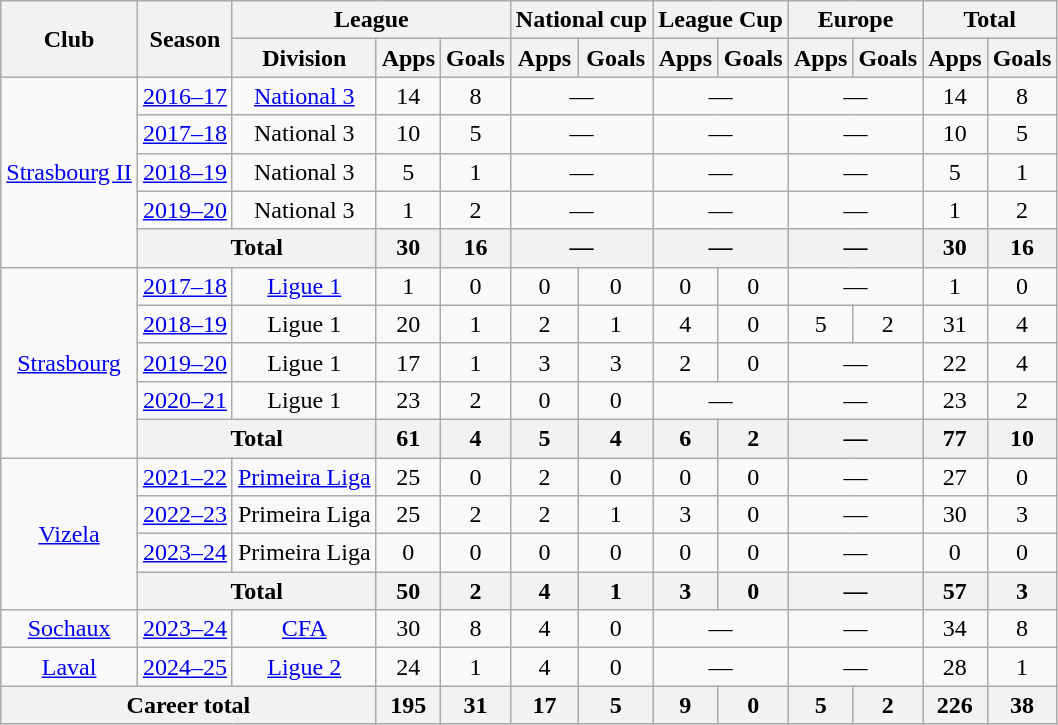<table class=wikitable style=text-align:center>
<tr>
<th rowspan="2">Club</th>
<th rowspan="2">Season</th>
<th colspan="3">League</th>
<th colspan="2">National cup</th>
<th colspan="2">League Cup</th>
<th colspan="2">Europe</th>
<th colspan="2">Total</th>
</tr>
<tr>
<th>Division</th>
<th>Apps</th>
<th>Goals</th>
<th>Apps</th>
<th>Goals</th>
<th>Apps</th>
<th>Goals</th>
<th>Apps</th>
<th>Goals</th>
<th>Apps</th>
<th>Goals</th>
</tr>
<tr>
<td rowspan="5"><a href='#'>Strasbourg II</a></td>
<td><a href='#'>2016–17</a></td>
<td><a href='#'>National 3</a></td>
<td>14</td>
<td>8</td>
<td colspan="2">—</td>
<td colspan="2">—</td>
<td colspan="2">—</td>
<td>14</td>
<td>8</td>
</tr>
<tr>
<td><a href='#'>2017–18</a></td>
<td>National 3</td>
<td>10</td>
<td>5</td>
<td colspan="2">—</td>
<td colspan="2">—</td>
<td colspan="2">—</td>
<td>10</td>
<td>5</td>
</tr>
<tr>
<td><a href='#'>2018–19</a></td>
<td>National 3</td>
<td>5</td>
<td>1</td>
<td colspan="2">—</td>
<td colspan="2">—</td>
<td colspan="2">—</td>
<td>5</td>
<td>1</td>
</tr>
<tr>
<td><a href='#'>2019–20</a></td>
<td>National 3</td>
<td>1</td>
<td>2</td>
<td colspan="2">—</td>
<td colspan="2">—</td>
<td colspan="2">—</td>
<td>1</td>
<td>2</td>
</tr>
<tr>
<th colspan="2">Total</th>
<th>30</th>
<th>16</th>
<th colspan="2">—</th>
<th colspan="2">—</th>
<th colspan="2">—</th>
<th>30</th>
<th>16</th>
</tr>
<tr>
<td rowspan="5"><a href='#'>Strasbourg</a></td>
<td><a href='#'>2017–18</a></td>
<td><a href='#'>Ligue 1</a></td>
<td>1</td>
<td>0</td>
<td>0</td>
<td>0</td>
<td>0</td>
<td>0</td>
<td colspan="2">—</td>
<td>1</td>
<td>0</td>
</tr>
<tr>
<td><a href='#'>2018–19</a></td>
<td>Ligue 1</td>
<td>20</td>
<td>1</td>
<td>2</td>
<td>1</td>
<td>4</td>
<td>0</td>
<td>5</td>
<td>2</td>
<td>31</td>
<td>4</td>
</tr>
<tr>
<td><a href='#'>2019–20</a></td>
<td>Ligue 1</td>
<td>17</td>
<td>1</td>
<td>3</td>
<td>3</td>
<td>2</td>
<td>0</td>
<td colspan="2">—</td>
<td>22</td>
<td>4</td>
</tr>
<tr>
<td><a href='#'>2020–21</a></td>
<td>Ligue 1</td>
<td>23</td>
<td>2</td>
<td>0</td>
<td>0</td>
<td colspan="2">—</td>
<td colspan="2">—</td>
<td>23</td>
<td>2</td>
</tr>
<tr>
<th colspan="2">Total</th>
<th>61</th>
<th>4</th>
<th>5</th>
<th>4</th>
<th>6</th>
<th>2</th>
<th colspan="2">—</th>
<th>77</th>
<th>10</th>
</tr>
<tr>
<td rowspan="4"><a href='#'>Vizela</a></td>
<td><a href='#'>2021–22</a></td>
<td><a href='#'>Primeira Liga</a></td>
<td>25</td>
<td>0</td>
<td>2</td>
<td>0</td>
<td>0</td>
<td>0</td>
<td colspan="2">—</td>
<td>27</td>
<td>0</td>
</tr>
<tr>
<td><a href='#'>2022–23</a></td>
<td>Primeira Liga</td>
<td>25</td>
<td>2</td>
<td>2</td>
<td>1</td>
<td>3</td>
<td>0</td>
<td colspan="2">—</td>
<td>30</td>
<td>3</td>
</tr>
<tr>
<td><a href='#'>2023–24</a></td>
<td>Primeira Liga</td>
<td>0</td>
<td>0</td>
<td>0</td>
<td>0</td>
<td>0</td>
<td>0</td>
<td colspan="2">—</td>
<td>0</td>
<td>0</td>
</tr>
<tr>
<th colspan="2">Total</th>
<th>50</th>
<th>2</th>
<th>4</th>
<th>1</th>
<th>3</th>
<th>0</th>
<th colspan="2">—</th>
<th>57</th>
<th>3</th>
</tr>
<tr>
<td><a href='#'>Sochaux</a></td>
<td><a href='#'>2023–24</a></td>
<td><a href='#'>CFA</a></td>
<td>30</td>
<td>8</td>
<td>4</td>
<td>0</td>
<td colspan="2">—</td>
<td colspan="2">—</td>
<td>34</td>
<td>8</td>
</tr>
<tr>
<td><a href='#'>Laval</a></td>
<td><a href='#'>2024–25</a></td>
<td><a href='#'>Ligue 2</a></td>
<td>24</td>
<td>1</td>
<td>4</td>
<td>0</td>
<td colspan="2">—</td>
<td colspan="2">—</td>
<td>28</td>
<td>1</td>
</tr>
<tr>
<th colspan="3">Career total</th>
<th>195</th>
<th>31</th>
<th>17</th>
<th>5</th>
<th>9</th>
<th>0</th>
<th>5</th>
<th>2</th>
<th>226</th>
<th>38</th>
</tr>
</table>
